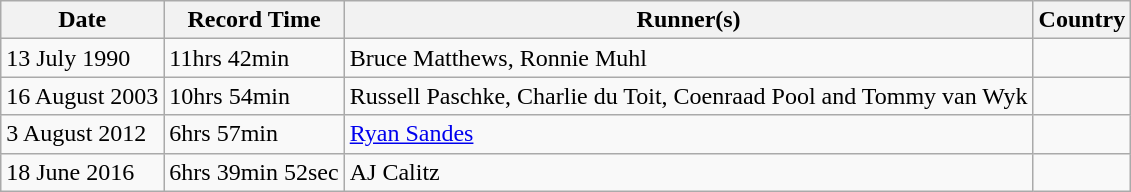<table class="wikitable">
<tr>
<th>Date</th>
<th>Record Time</th>
<th>Runner(s)</th>
<th>Country</th>
</tr>
<tr>
<td>13 July 1990</td>
<td>11hrs 42min</td>
<td>Bruce Matthews, Ronnie Muhl</td>
<td></td>
</tr>
<tr>
<td>16 August 2003</td>
<td>10hrs 54min</td>
<td>Russell Paschke, Charlie du Toit, Coenraad Pool and Tommy van Wyk</td>
<td></td>
</tr>
<tr>
<td>3 August 2012</td>
<td>6hrs 57min</td>
<td><a href='#'>Ryan Sandes</a></td>
<td></td>
</tr>
<tr>
<td>18 June 2016</td>
<td>6hrs 39min 52sec</td>
<td>AJ Calitz</td>
<td></td>
</tr>
</table>
